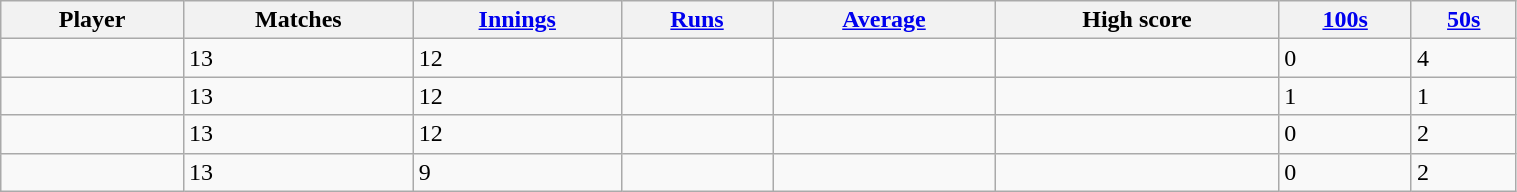<table class="wikitable sortable" style="width:80%;">
<tr>
<th>Player</th>
<th>Matches</th>
<th><a href='#'>Innings</a></th>
<th><a href='#'>Runs</a></th>
<th><a href='#'>Average</a></th>
<th>High score</th>
<th><a href='#'>100s</a></th>
<th><a href='#'>50s</a></th>
</tr>
<tr>
<td></td>
<td>13</td>
<td>12</td>
<td></td>
<td></td>
<td></td>
<td>0</td>
<td>4</td>
</tr>
<tr>
<td></td>
<td>13</td>
<td>12</td>
<td></td>
<td></td>
<td></td>
<td>1</td>
<td>1</td>
</tr>
<tr>
<td></td>
<td>13</td>
<td>12</td>
<td></td>
<td></td>
<td></td>
<td>0</td>
<td>2</td>
</tr>
<tr>
<td></td>
<td>13</td>
<td>9</td>
<td></td>
<td></td>
<td></td>
<td>0</td>
<td>2</td>
</tr>
</table>
